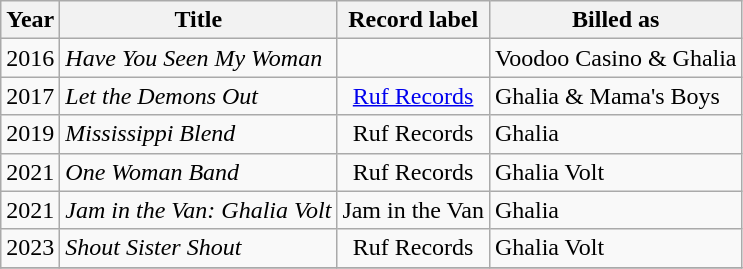<table class="wikitable sortable">
<tr>
<th>Year</th>
<th>Title</th>
<th>Record label</th>
<th>Billed as</th>
</tr>
<tr>
<td>2016</td>
<td><em>Have You Seen My Woman</em></td>
<td style="text-align:center;"></td>
<td>Voodoo Casino & Ghalia</td>
</tr>
<tr>
<td>2017</td>
<td><em>Let the Demons Out</em></td>
<td style="text-align:center;"><a href='#'>Ruf Records</a></td>
<td>Ghalia & Mama's Boys</td>
</tr>
<tr>
<td>2019</td>
<td><em>Mississippi Blend</em></td>
<td style="text-align:center;">Ruf Records</td>
<td>Ghalia</td>
</tr>
<tr>
<td>2021</td>
<td><em>One Woman Band</em></td>
<td style="text-align:center;">Ruf Records</td>
<td>Ghalia Volt</td>
</tr>
<tr>
<td>2021</td>
<td><em>Jam in the Van: Ghalia Volt</em></td>
<td style="text-align:center;">Jam in the Van</td>
<td>Ghalia</td>
</tr>
<tr>
<td>2023</td>
<td><em>Shout Sister Shout</em></td>
<td style="text-align:center;">Ruf Records</td>
<td>Ghalia Volt</td>
</tr>
<tr>
</tr>
</table>
